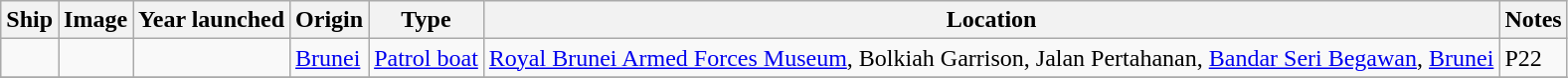<table class="wikitable sortable">
<tr>
<th>Ship</th>
<th>Image</th>
<th>Year launched</th>
<th>Origin</th>
<th>Type</th>
<th>Location</th>
<th>Notes</th>
</tr>
<tr>
<td data-sort-value=Maharajalela></td>
<td></td>
<td></td>
<td> <a href='#'>Brunei</a></td>
<td><a href='#'>Patrol boat</a></td>
<td><a href='#'>Royal Brunei Armed Forces Museum</a>, Bolkiah Garrison, Jalan Pertahanan, <a href='#'>Bandar Seri Begawan</a>, <a href='#'>Brunei</a><br></td>
<td>P22</td>
</tr>
<tr>
</tr>
</table>
